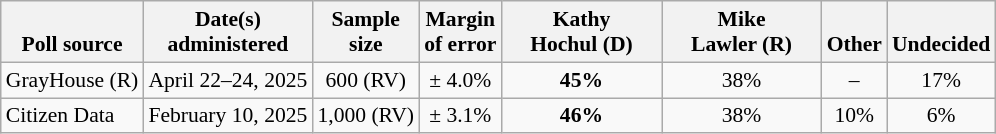<table class="wikitable" style="font-size:90%;text-align:center;">
<tr valign=bottom>
<th>Poll source</th>
<th>Date(s)<br>administered</th>
<th>Sample<br>size</th>
<th>Margin<br>of error</th>
<th style="width:100px;">Kathy<br>Hochul (D)</th>
<th style="width:100px;">Mike<br>Lawler (R)</th>
<th>Other</th>
<th>Undecided</th>
</tr>
<tr>
<td style="text-align:left;">GrayHouse (R)</td>
<td>April 22–24, 2025</td>
<td>600 (RV)</td>
<td>± 4.0%</td>
<td><strong>45%</strong></td>
<td>38%</td>
<td>–</td>
<td>17%</td>
</tr>
<tr>
<td style="text-align:left;">Citizen Data</td>
<td>February 10, 2025</td>
<td>1,000 (RV)</td>
<td>± 3.1%</td>
<td><strong>46%</strong></td>
<td>38%</td>
<td>10%</td>
<td>6%</td>
</tr>
</table>
